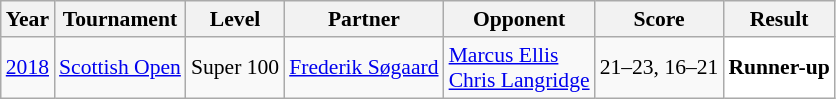<table class="sortable wikitable" style="font-size: 90%;">
<tr>
<th>Year</th>
<th>Tournament</th>
<th>Level</th>
<th>Partner</th>
<th>Opponent</th>
<th>Score</th>
<th>Result</th>
</tr>
<tr>
<td align="center"><a href='#'>2018</a></td>
<td align="left"><a href='#'>Scottish Open</a></td>
<td align="left">Super 100</td>
<td align="left"> <a href='#'>Frederik Søgaard</a></td>
<td align="left"> <a href='#'>Marcus Ellis</a><br> <a href='#'>Chris Langridge</a></td>
<td align="left">21–23, 16–21</td>
<td style="text-align:left; background:white"> <strong>Runner-up</strong></td>
</tr>
</table>
